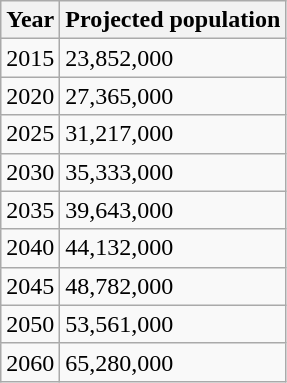<table class="wikitable">
<tr>
<th>Year</th>
<th>Projected population</th>
</tr>
<tr>
<td>2015</td>
<td>23,852,000</td>
</tr>
<tr>
<td>2020</td>
<td>27,365,000</td>
</tr>
<tr>
<td>2025</td>
<td>31,217,000</td>
</tr>
<tr>
<td>2030</td>
<td>35,333,000</td>
</tr>
<tr>
<td>2035</td>
<td>39,643,000</td>
</tr>
<tr>
<td>2040</td>
<td>44,132,000</td>
</tr>
<tr>
<td>2045</td>
<td>48,782,000</td>
</tr>
<tr>
<td>2050</td>
<td>53,561,000</td>
</tr>
<tr>
<td>2060</td>
<td>65,280,000</td>
</tr>
</table>
